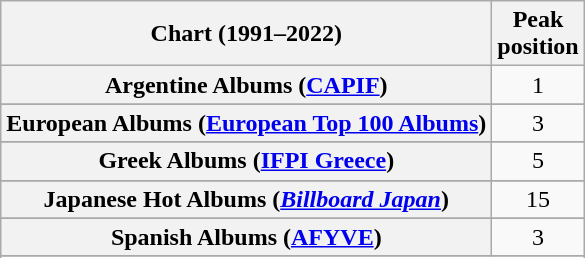<table class="wikitable sortable plainrowheaders" style="text-align:center">
<tr>
<th scope="col">Chart (1991–2022)</th>
<th scope="col">Peak<br>position</th>
</tr>
<tr>
<th scope="row">Argentine Albums (<a href='#'>CAPIF</a>)</th>
<td align="center">1</td>
</tr>
<tr>
</tr>
<tr>
</tr>
<tr>
</tr>
<tr>
</tr>
<tr>
<th scope="row">European Albums (<a href='#'>European Top 100 Albums</a>)</th>
<td>3</td>
</tr>
<tr>
</tr>
<tr>
</tr>
<tr>
<th scope="row">Greek Albums (<a href='#'>IFPI Greece</a>)</th>
<td>5</td>
</tr>
<tr>
</tr>
<tr>
</tr>
<tr>
<th scope="row">Japanese Hot Albums (<em><a href='#'>Billboard Japan</a></em>)</th>
<td>15</td>
</tr>
<tr>
</tr>
<tr>
</tr>
<tr>
</tr>
<tr>
</tr>
<tr>
<th scope="row">Spanish Albums (<a href='#'>AFYVE</a>)</th>
<td align="center">3</td>
</tr>
<tr>
</tr>
<tr>
</tr>
<tr>
</tr>
<tr>
</tr>
<tr>
</tr>
</table>
